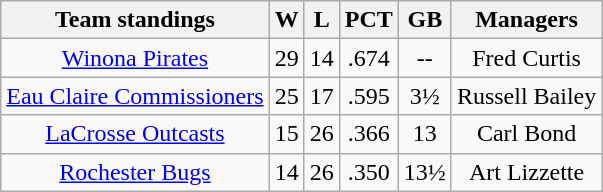<table class="wikitable">
<tr>
<th>Team standings</th>
<th>W</th>
<th>L</th>
<th>PCT</th>
<th>GB</th>
<th>Managers</th>
</tr>
<tr align=center>
<td><a href='#'>Winona Pirates</a></td>
<td>29</td>
<td>14</td>
<td>.674</td>
<td>--</td>
<td>Fred Curtis</td>
</tr>
<tr align=center>
<td><a href='#'>Eau Claire Commissioners</a></td>
<td>25</td>
<td>17</td>
<td>.595</td>
<td>3½</td>
<td>Russell Bailey</td>
</tr>
<tr align=center>
<td><a href='#'>LaCrosse Outcasts</a></td>
<td>15</td>
<td>26</td>
<td>.366</td>
<td>13</td>
<td>Carl Bond</td>
</tr>
<tr align=center>
<td><a href='#'>Rochester Bugs</a></td>
<td>14</td>
<td>26</td>
<td>.350</td>
<td>13½</td>
<td>Art Lizzette</td>
</tr>
</table>
